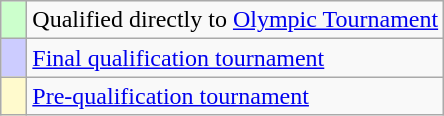<table class="wikitable">
<tr>
<td width=10px bgcolor="#ccffcc"></td>
<td>Qualified directly to <a href='#'>Olympic Tournament</a></td>
</tr>
<tr>
<td width=10px bgcolor="#ccccff"></td>
<td><a href='#'>Final qualification tournament</a></td>
</tr>
<tr>
<td width=10px bgcolor="#fffacd"></td>
<td><a href='#'>Pre-qualification tournament</a></td>
</tr>
</table>
